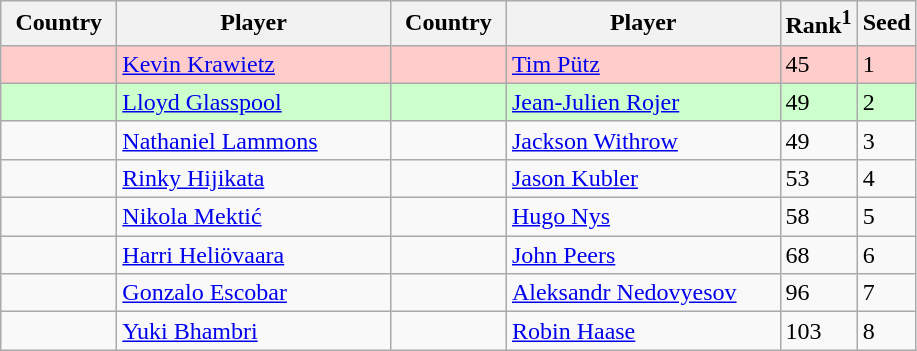<table class="sortable wikitable">
<tr>
<th width="70">Country</th>
<th width="175">Player</th>
<th width="70">Country</th>
<th width="175">Player</th>
<th>Rank<sup>1</sup></th>
<th>Seed</th>
</tr>
<tr bgcolor=#fcc>
<td></td>
<td><a href='#'>Kevin Krawietz</a></td>
<td></td>
<td><a href='#'>Tim Pütz</a></td>
<td>45</td>
<td>1</td>
</tr>
<tr bgcolor=#cfc>
<td></td>
<td><a href='#'>Lloyd Glasspool</a></td>
<td></td>
<td><a href='#'>Jean-Julien Rojer</a></td>
<td>49</td>
<td>2</td>
</tr>
<tr>
<td></td>
<td><a href='#'>Nathaniel Lammons</a></td>
<td></td>
<td><a href='#'>Jackson Withrow</a></td>
<td>49</td>
<td>3</td>
</tr>
<tr>
<td></td>
<td><a href='#'>Rinky Hijikata</a></td>
<td></td>
<td><a href='#'>Jason Kubler</a></td>
<td>53</td>
<td>4</td>
</tr>
<tr>
<td></td>
<td><a href='#'>Nikola Mektić</a></td>
<td></td>
<td><a href='#'>Hugo Nys</a></td>
<td>58</td>
<td>5</td>
</tr>
<tr>
<td></td>
<td><a href='#'>Harri Heliövaara</a></td>
<td></td>
<td><a href='#'>John Peers</a></td>
<td>68</td>
<td>6</td>
</tr>
<tr>
<td></td>
<td><a href='#'>Gonzalo Escobar</a></td>
<td></td>
<td><a href='#'>Aleksandr Nedovyesov</a></td>
<td>96</td>
<td>7</td>
</tr>
<tr>
<td></td>
<td><a href='#'>Yuki Bhambri</a></td>
<td></td>
<td><a href='#'>Robin Haase</a></td>
<td>103</td>
<td>8</td>
</tr>
</table>
